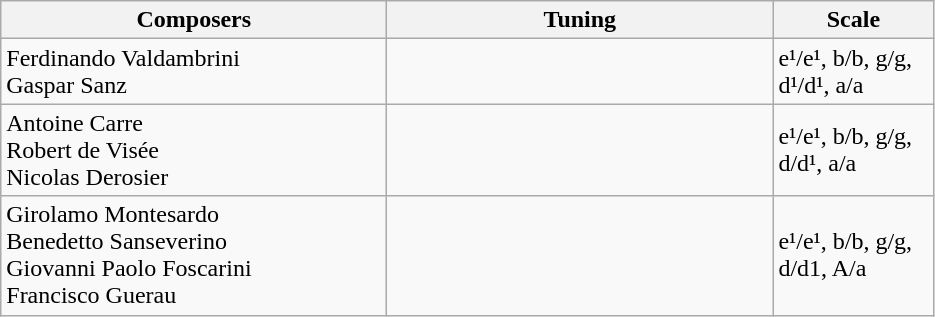<table class="wikitable" style= width="600px">
<tr>
<th width=250px>Composers</th>
<th width=250px>Tuning</th>
<th width=100px>Scale</th>
</tr>
<tr>
<td>Ferdinando Valdambrini  <br> Gaspar Sanz </td>
<td></td>
<td>e¹/e¹, b/b, g/g, d¹/d¹, a/a</td>
</tr>
<tr>
<td>Antoine Carre  <br> Robert de Visée  <br> Nicolas Derosier </td>
<td></td>
<td>e¹/e¹, b/b, g/g, d/d¹, a/a</td>
</tr>
<tr>
<td>Girolamo Montesardo  <br> Benedetto Sanseverino  <br> Giovanni Paolo Foscarini  <br> Francisco Guerau </td>
<td></td>
<td>e¹/e¹, b/b, g/g, d/d1, A/a</td>
</tr>
</table>
